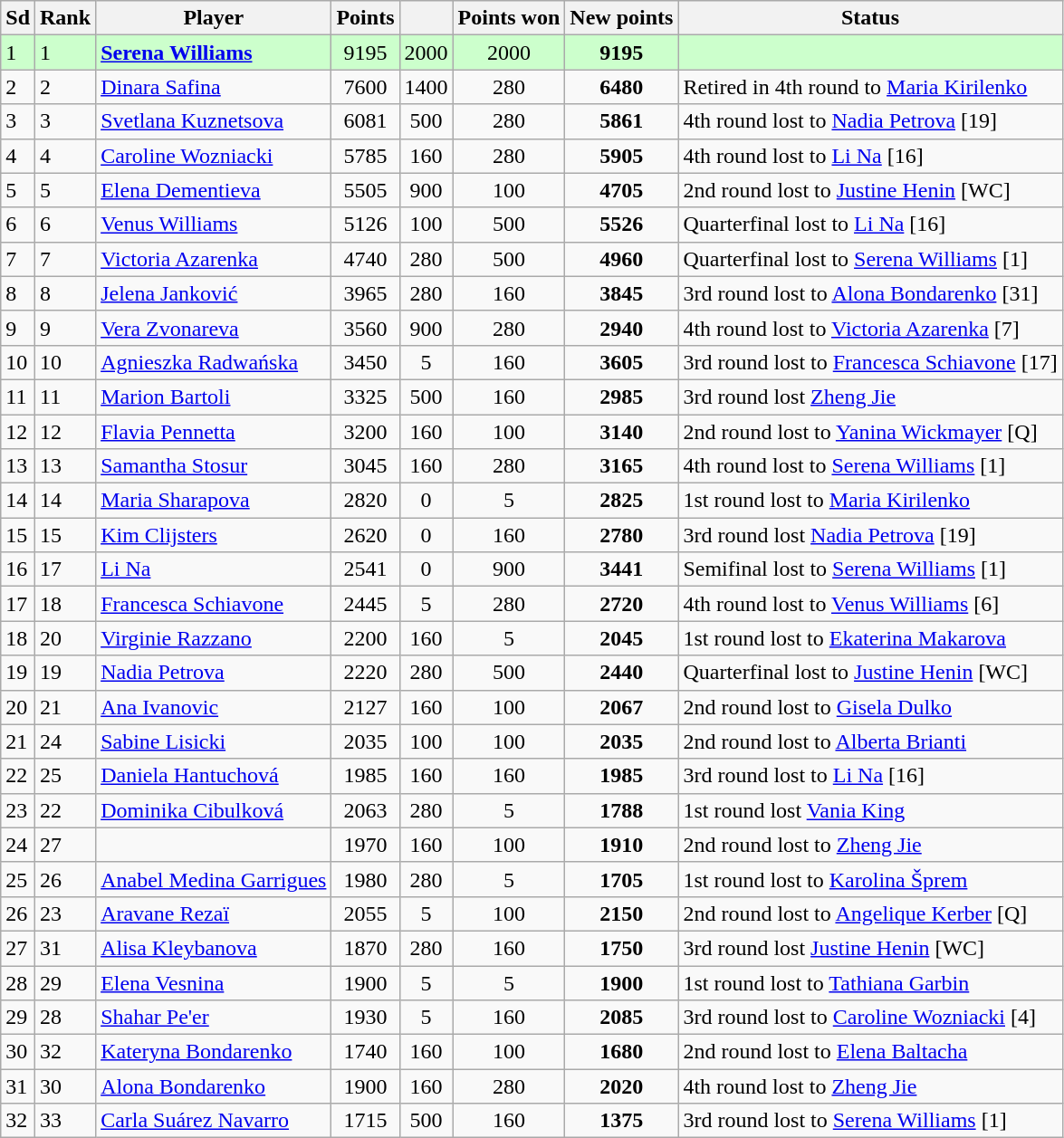<table class="wikitable sortable">
<tr>
<th>Sd</th>
<th>Rank</th>
<th>Player</th>
<th>Points</th>
<th></th>
<th>Points won</th>
<th>New points</th>
<th>Status</th>
</tr>
<tr align=left bgcolor="#CCFFCC">
<td>1</td>
<td>1</td>
<td> <strong><a href='#'>Serena Williams</a></strong></td>
<td align=center>9195</td>
<td align=center>2000</td>
<td align=center>2000</td>
<td align=center><strong>9195</strong></td>
<td></td>
</tr>
<tr align=left>
<td>2</td>
<td>2</td>
<td> <a href='#'>Dinara Safina</a></td>
<td align=center>7600</td>
<td align=center>1400</td>
<td align=center>280</td>
<td align=center><strong>6480</strong></td>
<td>Retired in 4th round to <a href='#'>Maria Kirilenko</a></td>
</tr>
<tr align=left>
<td>3</td>
<td>3</td>
<td> <a href='#'>Svetlana Kuznetsova</a></td>
<td align=center>6081</td>
<td align=center>500</td>
<td align=center>280</td>
<td align=center><strong>5861</strong></td>
<td>4th round lost to <a href='#'>Nadia Petrova</a> [19]</td>
</tr>
<tr align=left>
<td>4</td>
<td>4</td>
<td> <a href='#'>Caroline Wozniacki</a></td>
<td align=center>5785</td>
<td align=center>160</td>
<td align=center>280</td>
<td align=center><strong>5905</strong></td>
<td>4th round lost to <a href='#'>Li Na</a> [16]</td>
</tr>
<tr align=left>
<td>5</td>
<td>5</td>
<td> <a href='#'>Elena Dementieva</a></td>
<td align=center>5505</td>
<td align=center>900</td>
<td align=center>100</td>
<td align=center><strong>4705</strong></td>
<td>2nd round lost to <a href='#'>Justine Henin</a> [WC]</td>
</tr>
<tr align=left>
<td>6</td>
<td>6</td>
<td> <a href='#'>Venus Williams</a></td>
<td align=center>5126</td>
<td align=center>100</td>
<td align=center>500</td>
<td align=center><strong>5526</strong></td>
<td>Quarterfinal lost to <a href='#'>Li Na</a> [16]</td>
</tr>
<tr align=left>
<td>7</td>
<td>7</td>
<td> <a href='#'>Victoria Azarenka</a></td>
<td align=center>4740</td>
<td align=center>280</td>
<td align=center>500</td>
<td align=center><strong>4960</strong></td>
<td>Quarterfinal lost to <a href='#'>Serena Williams</a> [1]</td>
</tr>
<tr align=left>
<td>8</td>
<td>8</td>
<td> <a href='#'>Jelena Janković</a></td>
<td align=center>3965</td>
<td align=center>280</td>
<td align=center>160</td>
<td align=center><strong>3845</strong></td>
<td>3rd round lost to <a href='#'>Alona Bondarenko</a> [31]</td>
</tr>
<tr align=left>
<td>9</td>
<td>9</td>
<td> <a href='#'>Vera Zvonareva</a></td>
<td align=center>3560</td>
<td align=center>900</td>
<td align=center>280</td>
<td align=center><strong>2940</strong></td>
<td>4th round lost to <a href='#'>Victoria Azarenka</a> [7]</td>
</tr>
<tr align=left>
<td>10</td>
<td>10</td>
<td> <a href='#'>Agnieszka Radwańska</a></td>
<td align=center>3450</td>
<td align=center>5</td>
<td align=center>160</td>
<td align=center><strong>3605</strong></td>
<td>3rd round lost to <a href='#'>Francesca Schiavone</a> [17]</td>
</tr>
<tr align=left>
<td>11</td>
<td>11</td>
<td> <a href='#'>Marion Bartoli</a></td>
<td align=center>3325</td>
<td align=center>500</td>
<td align=center>160</td>
<td align=center><strong>2985</strong></td>
<td>3rd round lost <a href='#'>Zheng Jie</a></td>
</tr>
<tr align=left>
<td>12</td>
<td>12</td>
<td> <a href='#'>Flavia Pennetta</a></td>
<td align=center>3200</td>
<td align=center>160</td>
<td align=center>100</td>
<td align=center><strong>3140</strong></td>
<td>2nd round lost to <a href='#'>Yanina Wickmayer</a> [Q]</td>
</tr>
<tr align=left>
<td>13</td>
<td>13</td>
<td> <a href='#'>Samantha Stosur</a></td>
<td align=center>3045</td>
<td align=center>160</td>
<td align=center>280</td>
<td align=center><strong>3165</strong></td>
<td>4th round lost to <a href='#'>Serena Williams</a> [1]</td>
</tr>
<tr align=left>
<td>14</td>
<td>14</td>
<td> <a href='#'>Maria Sharapova</a></td>
<td align=center>2820</td>
<td align=center>0</td>
<td align=center>5</td>
<td align=center><strong>2825</strong></td>
<td>1st round lost to <a href='#'>Maria Kirilenko</a></td>
</tr>
<tr align=left>
<td>15</td>
<td>15</td>
<td> <a href='#'>Kim Clijsters</a></td>
<td align=center>2620</td>
<td align=center>0</td>
<td align=center>160</td>
<td align=center><strong>2780</strong></td>
<td>3rd round lost <a href='#'>Nadia Petrova</a> [19]</td>
</tr>
<tr align=left>
<td>16</td>
<td>17</td>
<td> <a href='#'>Li Na</a></td>
<td align=center>2541</td>
<td align=center>0</td>
<td align=center>900</td>
<td align=center><strong>3441</strong></td>
<td>Semifinal lost to <a href='#'>Serena Williams</a> [1]</td>
</tr>
<tr align=left>
<td>17</td>
<td>18</td>
<td> <a href='#'>Francesca Schiavone</a></td>
<td align=center>2445</td>
<td align=center>5</td>
<td align=center>280</td>
<td align=center><strong>2720</strong></td>
<td>4th round lost to <a href='#'>Venus Williams</a> [6]</td>
</tr>
<tr align=left>
<td>18</td>
<td>20</td>
<td> <a href='#'>Virginie Razzano</a></td>
<td align=center>2200</td>
<td align=center>160</td>
<td align=center>5</td>
<td align=center><strong>2045</strong></td>
<td>1st round lost to <a href='#'>Ekaterina Makarova</a></td>
</tr>
<tr align=left>
<td>19</td>
<td>19</td>
<td> <a href='#'>Nadia Petrova</a></td>
<td align=center>2220</td>
<td align=center>280</td>
<td align=center>500</td>
<td align=center><strong>2440</strong></td>
<td>Quarterfinal lost to <a href='#'>Justine Henin</a> [WC]</td>
</tr>
<tr align=left>
<td>20</td>
<td>21</td>
<td> <a href='#'>Ana Ivanovic</a></td>
<td align=center>2127</td>
<td align=center>160</td>
<td align=center>100</td>
<td align=center><strong>2067</strong></td>
<td>2nd round lost to <a href='#'>Gisela Dulko</a></td>
</tr>
<tr align=left>
<td>21</td>
<td>24</td>
<td> <a href='#'>Sabine Lisicki</a></td>
<td align=center>2035</td>
<td align=center>100</td>
<td align=center>100</td>
<td align=center><strong>2035</strong></td>
<td>2nd round lost to <a href='#'>Alberta Brianti</a></td>
</tr>
<tr align=left>
<td>22</td>
<td>25</td>
<td> <a href='#'>Daniela Hantuchová</a></td>
<td align=center>1985</td>
<td align=center>160</td>
<td align=center>160</td>
<td align=center><strong>1985</strong></td>
<td>3rd round lost to <a href='#'>Li Na</a> [16]</td>
</tr>
<tr align=left>
<td>23</td>
<td>22</td>
<td> <a href='#'>Dominika Cibulková</a></td>
<td align=center>2063</td>
<td align=center>280</td>
<td align=center>5</td>
<td align=center><strong>1788</strong></td>
<td>1st round lost <a href='#'>Vania King</a></td>
</tr>
<tr align=left>
<td>24</td>
<td>27</td>
<td></td>
<td align=center>1970</td>
<td align=center>160</td>
<td align=center>100</td>
<td align=center><strong>1910</strong></td>
<td>2nd round lost to <a href='#'>Zheng Jie</a></td>
</tr>
<tr align=left>
<td>25</td>
<td>26</td>
<td> <a href='#'>Anabel Medina Garrigues</a></td>
<td align=center>1980</td>
<td align=center>280</td>
<td align=center>5</td>
<td align=center><strong>1705</strong></td>
<td>1st round lost to <a href='#'>Karolina Šprem</a></td>
</tr>
<tr align=left>
<td>26</td>
<td>23</td>
<td> <a href='#'>Aravane Rezaï</a></td>
<td align=center>2055</td>
<td align=center>5</td>
<td align=center>100</td>
<td align=center><strong>2150</strong></td>
<td>2nd round lost to <a href='#'>Angelique Kerber</a> [Q]</td>
</tr>
<tr align=left>
<td>27</td>
<td>31</td>
<td> <a href='#'>Alisa Kleybanova</a></td>
<td align=center>1870</td>
<td align=center>280</td>
<td align=center>160</td>
<td align=center><strong>1750</strong></td>
<td>3rd round lost <a href='#'>Justine Henin</a> [WC]</td>
</tr>
<tr align=left>
<td>28</td>
<td>29</td>
<td> <a href='#'>Elena Vesnina</a></td>
<td align=center>1900</td>
<td align=center>5</td>
<td align=center>5</td>
<td align=center><strong>1900</strong></td>
<td>1st round lost to <a href='#'>Tathiana Garbin</a></td>
</tr>
<tr align=left>
<td>29</td>
<td>28</td>
<td> <a href='#'>Shahar Pe'er</a></td>
<td align=center>1930</td>
<td align=center>5</td>
<td align=center>160</td>
<td align=center><strong>2085</strong></td>
<td>3rd round lost to <a href='#'>Caroline Wozniacki</a> [4]</td>
</tr>
<tr align=left>
<td>30</td>
<td>32</td>
<td> <a href='#'>Kateryna Bondarenko</a></td>
<td align=center>1740</td>
<td align=center>160</td>
<td align=center>100</td>
<td align=center><strong>1680</strong></td>
<td>2nd round lost to <a href='#'>Elena Baltacha</a></td>
</tr>
<tr align=left>
<td>31</td>
<td>30</td>
<td> <a href='#'>Alona Bondarenko</a></td>
<td align=center>1900</td>
<td align=center>160</td>
<td align=center>280</td>
<td align=center><strong>2020</strong></td>
<td>4th round lost to <a href='#'>Zheng Jie</a></td>
</tr>
<tr align=left>
<td>32</td>
<td>33</td>
<td> <a href='#'>Carla Suárez Navarro</a></td>
<td align=center>1715</td>
<td align=center>500</td>
<td align=center>160</td>
<td align=center><strong>1375</strong></td>
<td>3rd round lost to <a href='#'>Serena Williams</a> [1]</td>
</tr>
</table>
